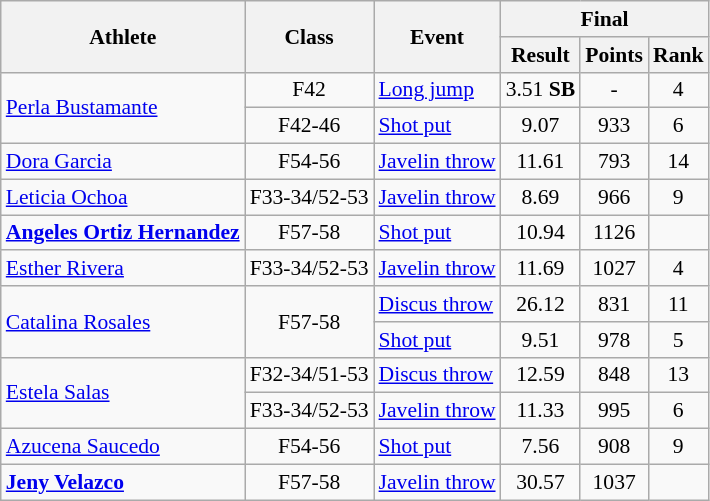<table class=wikitable style="font-size:90%">
<tr>
<th rowspan="2">Athlete</th>
<th rowspan="2">Class</th>
<th rowspan="2">Event</th>
<th colspan="3">Final</th>
</tr>
<tr>
<th>Result</th>
<th>Points</th>
<th>Rank</th>
</tr>
<tr>
<td rowspan="2"><a href='#'>Perla Bustamante</a></td>
<td style="text-align:center;">F42</td>
<td><a href='#'>Long jump</a></td>
<td style="text-align:center;">3.51 <strong>SB</strong></td>
<td style="text-align:center;">-</td>
<td style="text-align:center;">4</td>
</tr>
<tr>
<td style="text-align:center;">F42-46</td>
<td><a href='#'>Shot put</a></td>
<td style="text-align:center;">9.07</td>
<td style="text-align:center;">933</td>
<td style="text-align:center;">6</td>
</tr>
<tr>
<td><a href='#'>Dora Garcia</a></td>
<td style="text-align:center;">F54-56</td>
<td><a href='#'>Javelin throw</a></td>
<td style="text-align:center;">11.61</td>
<td style="text-align:center;">793</td>
<td style="text-align:center;">14</td>
</tr>
<tr>
<td><a href='#'>Leticia Ochoa</a></td>
<td style="text-align:center;">F33-34/52-53</td>
<td><a href='#'>Javelin throw</a></td>
<td style="text-align:center;">8.69</td>
<td style="text-align:center;">966</td>
<td style="text-align:center;">9</td>
</tr>
<tr>
<td><strong><a href='#'>Angeles Ortiz Hernandez</a></strong></td>
<td style="text-align:center;">F57-58</td>
<td><a href='#'>Shot put</a></td>
<td style="text-align:center;">10.94</td>
<td style="text-align:center;">1126</td>
<td style="text-align:center;"></td>
</tr>
<tr>
<td><a href='#'>Esther Rivera</a></td>
<td style="text-align:center;">F33-34/52-53</td>
<td><a href='#'>Javelin throw</a></td>
<td style="text-align:center;">11.69</td>
<td style="text-align:center;">1027</td>
<td style="text-align:center;">4</td>
</tr>
<tr>
<td rowspan="2"><a href='#'>Catalina Rosales</a></td>
<td rowspan="2" style="text-align:center;">F57-58</td>
<td><a href='#'>Discus throw</a></td>
<td style="text-align:center;">26.12</td>
<td style="text-align:center;">831</td>
<td style="text-align:center;">11</td>
</tr>
<tr>
<td><a href='#'>Shot put</a></td>
<td style="text-align:center;">9.51</td>
<td style="text-align:center;">978</td>
<td style="text-align:center;">5</td>
</tr>
<tr>
<td rowspan="2"><a href='#'>Estela Salas</a></td>
<td style="text-align:center;">F32-34/51-53</td>
<td><a href='#'>Discus throw</a></td>
<td style="text-align:center;">12.59</td>
<td style="text-align:center;">848</td>
<td style="text-align:center;">13</td>
</tr>
<tr>
<td style="text-align:center;">F33-34/52-53</td>
<td><a href='#'>Javelin throw</a></td>
<td style="text-align:center;">11.33</td>
<td style="text-align:center;">995</td>
<td style="text-align:center;">6</td>
</tr>
<tr>
<td><a href='#'>Azucena Saucedo</a></td>
<td style="text-align:center;">F54-56</td>
<td><a href='#'>Shot put</a></td>
<td style="text-align:center;">7.56</td>
<td style="text-align:center;">908</td>
<td style="text-align:center;">9</td>
</tr>
<tr>
<td><strong><a href='#'>Jeny Velazco</a></strong></td>
<td style="text-align:center;">F57-58</td>
<td><a href='#'>Javelin throw</a></td>
<td style="text-align:center;">30.57</td>
<td style="text-align:center;">1037</td>
<td style="text-align:center;"></td>
</tr>
</table>
